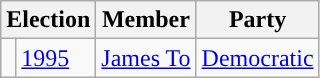<table class="wikitable">
<tr>
<th colspan="2">Election</th>
<th>Member</th>
<th>Party</th>
</tr>
<tr>
<td style="background-color: "></td>
<td><a href='#'>1995</a></td>
<td><a href='#'>James To</a></td>
<td><a href='#'>Democratic</a></td>
</tr>
</table>
